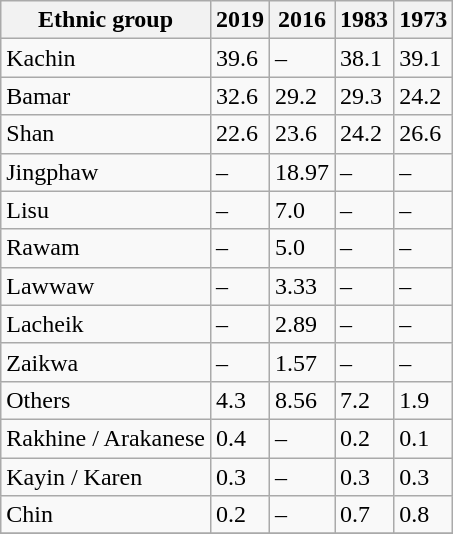<table class="wikitable">
<tr>
<th>Ethnic group</th>
<th>2019</th>
<th>2016</th>
<th>1983</th>
<th>1973</th>
</tr>
<tr>
<td>Kachin</td>
<td>39.6</td>
<td>–</td>
<td>38.1</td>
<td>39.1</td>
</tr>
<tr>
<td>Bamar</td>
<td>32.6</td>
<td>29.2</td>
<td>29.3</td>
<td>24.2</td>
</tr>
<tr>
<td>Shan</td>
<td>22.6</td>
<td>23.6</td>
<td>24.2</td>
<td>26.6</td>
</tr>
<tr>
<td>Jingphaw</td>
<td>–</td>
<td>18.97</td>
<td>–</td>
<td>–</td>
</tr>
<tr>
<td>Lisu</td>
<td>–</td>
<td>7.0</td>
<td>–</td>
<td>–</td>
</tr>
<tr>
<td>Rawam</td>
<td>–</td>
<td>5.0</td>
<td>–</td>
<td>–</td>
</tr>
<tr>
<td>Lawwaw</td>
<td>–</td>
<td>3.33</td>
<td>–</td>
<td>–</td>
</tr>
<tr>
<td>Lacheik</td>
<td>–</td>
<td>2.89</td>
<td>–</td>
<td>–</td>
</tr>
<tr>
<td>Zaikwa</td>
<td>–</td>
<td>1.57</td>
<td>–</td>
<td>–</td>
</tr>
<tr>
<td>Others</td>
<td>4.3</td>
<td>8.56</td>
<td>7.2</td>
<td>1.9</td>
</tr>
<tr>
<td>Rakhine / Arakanese</td>
<td>0.4</td>
<td>–</td>
<td>0.2</td>
<td>0.1</td>
</tr>
<tr>
<td>Kayin / Karen</td>
<td>0.3</td>
<td>–</td>
<td>0.3</td>
<td>0.3</td>
</tr>
<tr>
<td>Chin</td>
<td>0.2</td>
<td>–</td>
<td>0.7</td>
<td>0.8</td>
</tr>
<tr>
</tr>
</table>
